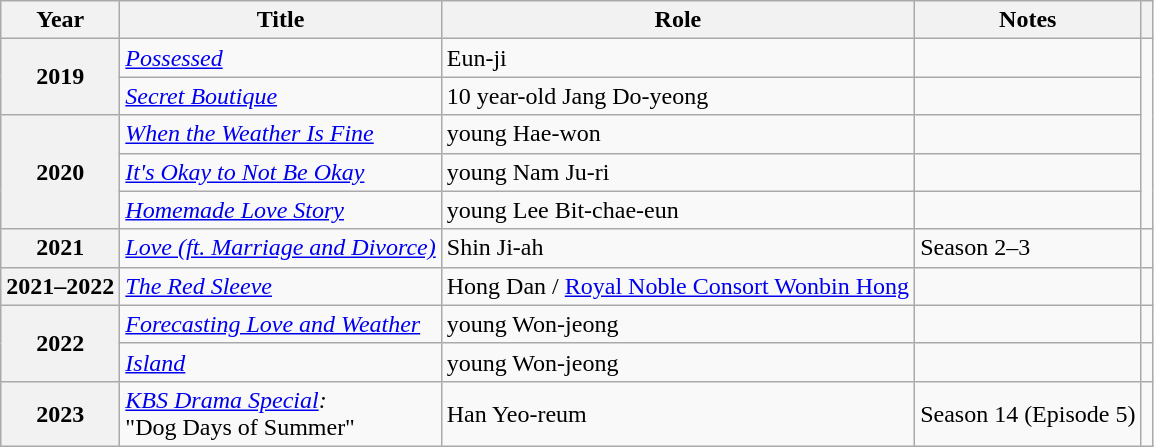<table class="wikitable plainrowheaders sortable">
<tr>
<th scope="col">Year</th>
<th scope="col">Title</th>
<th scope="col">Role</th>
<th scope="col">Notes</th>
<th scope="col" class="unsortable"></th>
</tr>
<tr>
<th scope="row" rowspan="2">2019</th>
<td><em><a href='#'>Possessed</a></em></td>
<td>Eun-ji</td>
<td></td>
<td rowspan="5" style="text-align:center"></td>
</tr>
<tr>
<td><em><a href='#'>Secret Boutique</a></em></td>
<td>10 year-old Jang Do-yeong</td>
<td></td>
</tr>
<tr>
<th scope="row" rowspan="3">2020</th>
<td><em><a href='#'>When the Weather Is Fine</a></em></td>
<td>young Hae-won</td>
<td></td>
</tr>
<tr>
<td><em><a href='#'>It's Okay to Not Be Okay</a></em></td>
<td>young Nam Ju-ri</td>
<td></td>
</tr>
<tr>
<td><em><a href='#'>Homemade Love Story</a></em></td>
<td>young Lee Bit-chae-eun</td>
<td></td>
</tr>
<tr>
<th scope="row">2021</th>
<td><em><a href='#'>Love (ft. Marriage and Divorce)</a></em></td>
<td>Shin Ji-ah</td>
<td>Season 2–3</td>
<td style="text-align:center"></td>
</tr>
<tr>
<th scope="row">2021–2022</th>
<td><em><a href='#'>The Red Sleeve</a></em></td>
<td>Hong Dan / <a href='#'>Royal Noble Consort Wonbin Hong</a></td>
<td></td>
<td style="text-align:center"></td>
</tr>
<tr>
<th scope="row" rowspan="2">2022</th>
<td><em><a href='#'>Forecasting Love and Weather</a></em></td>
<td>young Won-jeong</td>
<td></td>
<td style="text-align:center"></td>
</tr>
<tr>
<td><em><a href='#'>Island</a></em></td>
<td>young Won-jeong</td>
<td></td>
<td style="text-align:center"></td>
</tr>
<tr>
<th scope="row">2023</th>
<td><em><a href='#'>KBS Drama Special</a>:</em><br>"Dog Days of Summer"</td>
<td>Han Yeo-reum</td>
<td>Season 14 (Episode 5)</td>
<td style="text-align:center"></td>
</tr>
</table>
